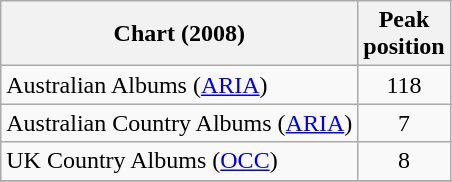<table class="wikitable sortable">
<tr>
<th>Chart (2008)</th>
<th>Peak<br>position</th>
</tr>
<tr>
<td>Australian Albums (<a href='#'>ARIA</a>)</td>
<td align="center">118</td>
</tr>
<tr>
<td>Australian Country Albums (<a href='#'>ARIA</a>)</td>
<td align="center">7</td>
</tr>
<tr>
<td>UK Country Albums (<a href='#'>OCC</a>)</td>
<td align="center">8</td>
</tr>
<tr>
</tr>
<tr>
</tr>
</table>
